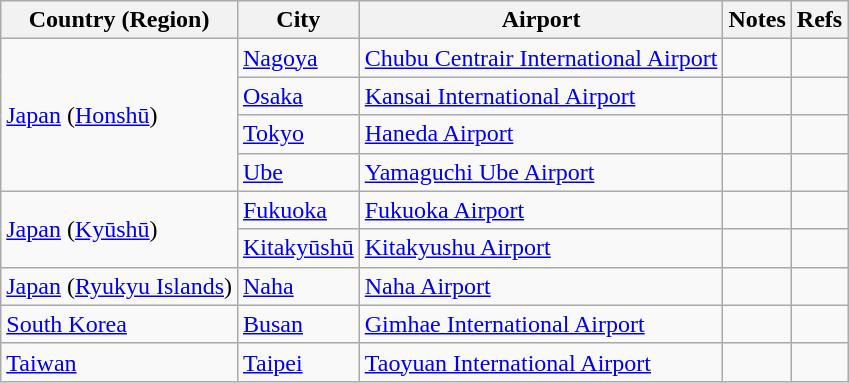<table class="sortable wikitable">
<tr>
<th>Country (Region)</th>
<th>City</th>
<th>Airport</th>
<th>Notes</th>
<th class="unsortable">Refs</th>
</tr>
<tr>
<td rowspan="4"><a href='#'>Japan</a> (<a href='#'>Honshū</a>)</td>
<td><a href='#'>Nagoya</a></td>
<td><a href='#'>Chubu Centrair International Airport</a></td>
<td align=center></td>
<td align=center></td>
</tr>
<tr>
<td><a href='#'>Osaka</a></td>
<td><a href='#'>Kansai International Airport</a></td>
<td align=center></td>
<td align=center></td>
</tr>
<tr>
<td><a href='#'>Tokyo</a></td>
<td><a href='#'>Haneda Airport</a></td>
<td></td>
<td align=center></td>
</tr>
<tr>
<td><a href='#'>Ube</a></td>
<td><a href='#'>Yamaguchi Ube Airport</a></td>
<td align=center></td>
<td align=center></td>
</tr>
<tr>
<td rowspan="2"><a href='#'>Japan</a> (<a href='#'>Kyūshū</a>)</td>
<td><a href='#'>Fukuoka</a></td>
<td><a href='#'>Fukuoka Airport</a></td>
<td align=center></td>
<td align=center></td>
</tr>
<tr>
<td><a href='#'>Kitakyūshū</a></td>
<td><a href='#'>Kitakyushu Airport</a></td>
<td></td>
<td align=center></td>
</tr>
<tr>
<td><a href='#'>Japan</a> (<a href='#'>Ryukyu Islands</a>)</td>
<td><a href='#'>Naha</a></td>
<td><a href='#'>Naha Airport</a></td>
<td></td>
<td align=center></td>
</tr>
<tr>
<td><a href='#'>South Korea</a></td>
<td><a href='#'>Busan</a></td>
<td><a href='#'>Gimhae International Airport</a></td>
<td></td>
<td align=center></td>
</tr>
<tr>
<td><a href='#'>Taiwan</a></td>
<td><a href='#'>Taipei</a></td>
<td><a href='#'>Taoyuan International Airport</a></td>
<td align=center></td>
<td align=center></td>
</tr>
</table>
